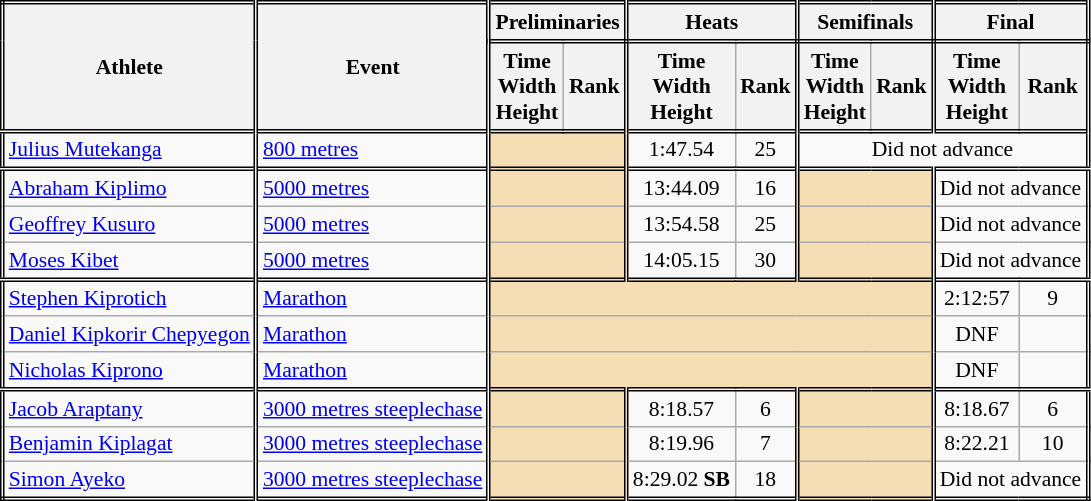<table class=wikitable style="font-size:90%; border: double;">
<tr>
<th rowspan="2" style="border-right:double">Athlete</th>
<th rowspan="2" style="border-right:double">Event</th>
<th colspan="2" style="border-right:double; border-bottom:double;">Preliminaries</th>
<th colspan="2" style="border-right:double; border-bottom:double;">Heats</th>
<th colspan="2" style="border-right:double; border-bottom:double;">Semifinals</th>
<th colspan="2" style="border-right:double; border-bottom:double;">Final</th>
</tr>
<tr>
<th>Time<br>Width<br>Height</th>
<th style="border-right:double">Rank</th>
<th>Time<br>Width<br>Height</th>
<th style="border-right:double">Rank</th>
<th>Time<br>Width<br>Height</th>
<th style="border-right:double">Rank</th>
<th>Time<br>Width<br>Height</th>
<th style="border-right:double">Rank</th>
</tr>
<tr style="border-top: double;">
<td style="border-right:double"><a href='#'>Julius Mutekanga</a></td>
<td style="border-right:double"><a href='#'>800 metres</a></td>
<td style="border-right:double" colspan= 2 bgcolor="wheat"></td>
<td align=center>1:47.54</td>
<td align=center style="border-right:double">25</td>
<td colspan="4" align=center>Did not advance</td>
</tr>
<tr style="border-top: double;">
<td style="border-right:double"><a href='#'>Abraham Kiplimo</a></td>
<td style="border-right:double"><a href='#'>5000 metres</a></td>
<td style="border-right:double" colspan= 2 bgcolor="wheat"></td>
<td align=center>13:44.09</td>
<td align=center style="border-right:double">16</td>
<td style="border-right:double" colspan= 2 bgcolor="wheat"></td>
<td colspan="2" align=center>Did not advance</td>
</tr>
<tr>
<td style="border-right:double"><a href='#'>Geoffrey Kusuro</a></td>
<td style="border-right:double"><a href='#'>5000 metres</a></td>
<td style="border-right:double" colspan= 2 bgcolor="wheat"></td>
<td align=center>13:54.58</td>
<td align=center style="border-right:double">25</td>
<td style="border-right:double" colspan= 2 bgcolor="wheat"></td>
<td colspan="2" align=center>Did not advance</td>
</tr>
<tr>
<td style="border-right:double"><a href='#'>Moses Kibet</a></td>
<td style="border-right:double"><a href='#'>5000 metres</a></td>
<td style="border-right:double" colspan= 2 bgcolor="wheat"></td>
<td align=center>14:05.15</td>
<td align=center style="border-right:double">30</td>
<td style="border-right:double" colspan= 2 bgcolor="wheat"></td>
<td colspan="2" align=center>Did not advance</td>
</tr>
<tr style="border-top: double;">
<td style="border-right:double"><a href='#'>Stephen Kiprotich</a></td>
<td style="border-right:double"><a href='#'>Marathon</a></td>
<td style="border-right:double" colspan= 6 bgcolor="wheat"></td>
<td align=center>2:12:57</td>
<td align=center>9</td>
</tr>
<tr>
<td style="border-right:double"><a href='#'>Daniel Kipkorir Chepyegon</a></td>
<td style="border-right:double"><a href='#'>Marathon</a></td>
<td style="border-right:double" colspan= 6 bgcolor="wheat"></td>
<td align=center>DNF</td>
<td align=center></td>
</tr>
<tr>
<td style="border-right:double"><a href='#'>Nicholas Kiprono</a></td>
<td style="border-right:double"><a href='#'>Marathon</a></td>
<td style="border-right:double" colspan= 6 bgcolor="wheat"></td>
<td align=center>DNF</td>
<td align=center></td>
</tr>
<tr style="border-top: double;">
<td style="border-right:double"><a href='#'>Jacob Araptany</a></td>
<td style="border-right:double"><a href='#'>3000 metres steeplechase</a></td>
<td style="border-right:double" colspan= 2 bgcolor="wheat"></td>
<td align=center>8:18.57</td>
<td align=center style="border-right:double">6</td>
<td style="border-right:double" colspan= 2 bgcolor="wheat"></td>
<td align=center>8:18.67</td>
<td align=center>6</td>
</tr>
<tr>
<td style="border-right:double"><a href='#'>Benjamin Kiplagat</a></td>
<td style="border-right:double"><a href='#'>3000 metres steeplechase</a></td>
<td style="border-right:double" colspan= 2 bgcolor="wheat"></td>
<td align=center>8:19.96</td>
<td align=center style="border-right:double">7</td>
<td style="border-right:double" colspan= 2 bgcolor="wheat"></td>
<td align=center>8:22.21</td>
<td align=center>10</td>
</tr>
<tr>
<td style="border-right:double"><a href='#'>Simon Ayeko</a></td>
<td style="border-right:double"><a href='#'>3000 metres steeplechase</a></td>
<td style="border-right:double" colspan= 2 bgcolor="wheat"></td>
<td align=center>8:29.02 <strong>SB</strong></td>
<td align=center style="border-right:double">18</td>
<td style="border-right:double" colspan= 2 bgcolor="wheat"></td>
<td colspan="2" align=center>Did not advance</td>
</tr>
</table>
